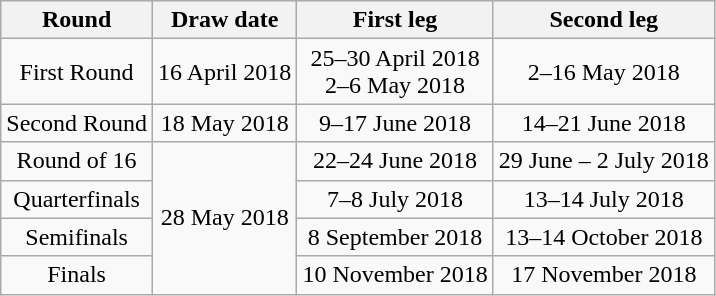<table class="wikitable" style="text-align: center">
<tr>
<th>Round</th>
<th>Draw date</th>
<th>First leg</th>
<th>Second leg</th>
</tr>
<tr>
<td>First Round</td>
<td>16 April 2018</td>
<td>25–30 April 2018<br>2–6 May 2018</td>
<td>2–16 May 2018</td>
</tr>
<tr>
<td>Second Round</td>
<td>18 May 2018</td>
<td>9–17 June 2018</td>
<td>14–21 June 2018</td>
</tr>
<tr>
<td>Round of 16</td>
<td rowspan=4>28 May 2018</td>
<td>22–24 June 2018</td>
<td>29 June – 2 July 2018</td>
</tr>
<tr>
<td>Quarterfinals</td>
<td>7–8 July 2018</td>
<td>13–14 July 2018</td>
</tr>
<tr>
<td>Semifinals</td>
<td>8 September 2018</td>
<td>13–14 October 2018</td>
</tr>
<tr>
<td>Finals</td>
<td>10 November 2018</td>
<td>17 November 2018</td>
</tr>
</table>
